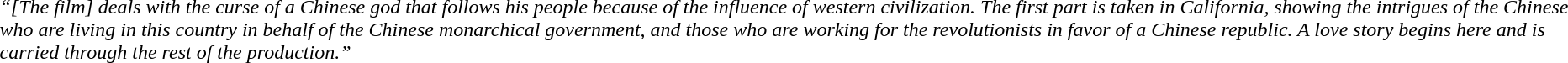<table>
<tr>
<td><br><em>“[The film] deals with the curse of a Chinese god that follows his people because of the influence of western civilization. The first part is taken in California, showing the intrigues of the Chinese who are living in this country in behalf of the Chinese monarchical government, and those who are working for the revolutionists in favor of a Chinese republic. A love story begins here and is carried through the rest of the production.”</em></td>
</tr>
</table>
